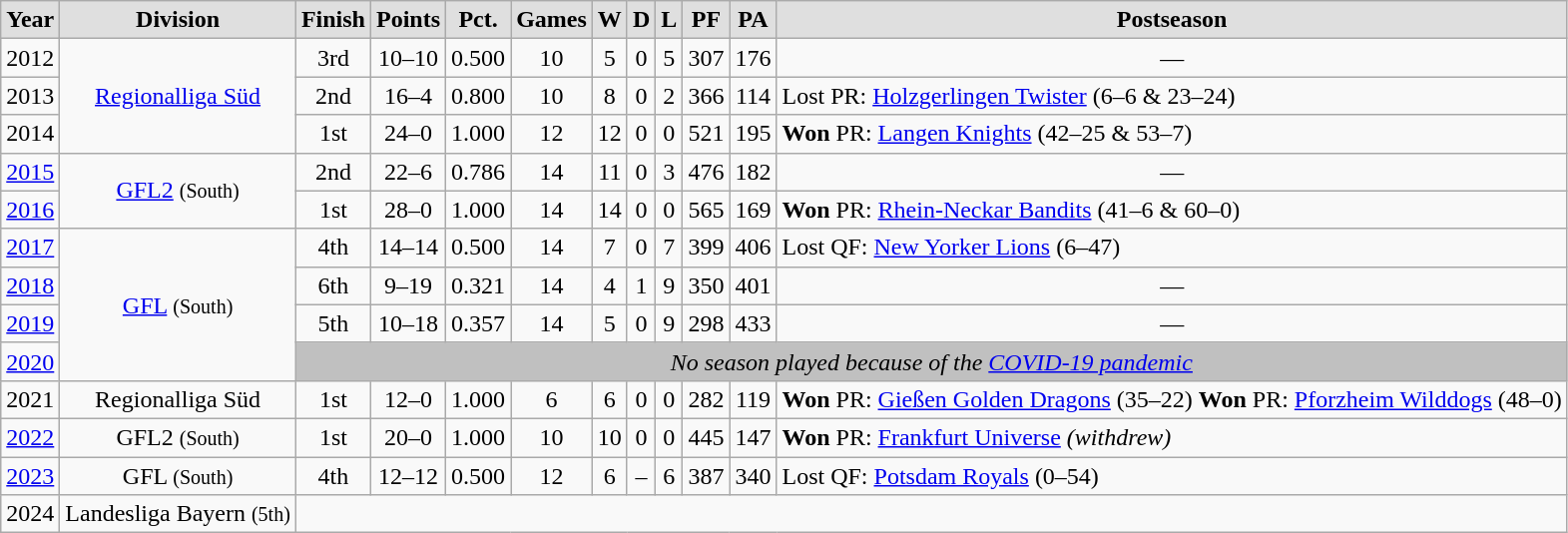<table class="wikitable" style="text-align:center;">
<tr style="background:#DFDFDF; font-weight:bold;">
<td>Year</td>
<td>Division</td>
<td>Finish</td>
<td>Points</td>
<td>Pct.</td>
<td>Games</td>
<td>W</td>
<td>D</td>
<td>L</td>
<td>PF</td>
<td>PA</td>
<td>Postseason</td>
</tr>
<tr>
<td>2012</td>
<td rowspan="3"><a href='#'>Regionalliga Süd</a></td>
<td>3rd</td>
<td>10–10</td>
<td>0.500</td>
<td>10</td>
<td>5</td>
<td>0</td>
<td>5</td>
<td>307</td>
<td>176</td>
<td>—</td>
</tr>
<tr>
<td>2013</td>
<td>2nd</td>
<td>16–4</td>
<td>0.800</td>
<td>10</td>
<td>8</td>
<td>0</td>
<td>2</td>
<td>366</td>
<td>114</td>
<td style="text-align:left">Lost PR: <a href='#'>Holzgerlingen Twister</a> (6–6 & 23–24)</td>
</tr>
<tr>
<td>2014</td>
<td>1st</td>
<td>24–0</td>
<td>1.000</td>
<td>12</td>
<td>12</td>
<td>0</td>
<td>0</td>
<td>521</td>
<td>195</td>
<td style="text-align:left"><strong>Won</strong> PR: <a href='#'>Langen Knights</a> (42–25 & 53–7)</td>
</tr>
<tr>
<td><a href='#'>2015</a></td>
<td rowspan="2"><a href='#'>GFL2</a> <small>(South)</small></td>
<td>2nd</td>
<td>22–6</td>
<td>0.786</td>
<td>14</td>
<td>11</td>
<td>0</td>
<td>3</td>
<td>476</td>
<td>182</td>
<td>—</td>
</tr>
<tr>
<td><a href='#'>2016</a></td>
<td>1st</td>
<td>28–0</td>
<td>1.000</td>
<td>14</td>
<td>14</td>
<td>0</td>
<td>0</td>
<td>565</td>
<td>169</td>
<td style="text-align:left"><strong>Won</strong> PR: <a href='#'>Rhein-Neckar Bandits</a> (41–6 & 60–0)</td>
</tr>
<tr>
<td><a href='#'>2017</a></td>
<td rowspan="4"><a href='#'>GFL</a> <small>(South)</small></td>
<td>4th</td>
<td>14–14</td>
<td>0.500</td>
<td>14</td>
<td>7</td>
<td>0</td>
<td>7</td>
<td>399</td>
<td>406</td>
<td style="text-align:left">Lost QF: <a href='#'>New Yorker Lions</a> (6–47)</td>
</tr>
<tr>
<td><a href='#'>2018</a></td>
<td>6th</td>
<td>9–19</td>
<td>0.321</td>
<td>14</td>
<td>4</td>
<td>1</td>
<td>9</td>
<td>350</td>
<td>401</td>
<td>—</td>
</tr>
<tr>
<td><a href='#'>2019</a></td>
<td>5th</td>
<td>10–18</td>
<td>0.357</td>
<td>14</td>
<td>5</td>
<td>0</td>
<td>9</td>
<td>298</td>
<td>433</td>
<td>—</td>
</tr>
<tr>
<td><a href='#'>2020</a></td>
<td colspan="10" style="background:#C0C0C0"><em>No season played because of the <a href='#'>COVID-19 pandemic</a></em></td>
</tr>
<tr>
<td>2021</td>
<td>Regionalliga Süd</td>
<td>1st</td>
<td>12–0</td>
<td>1.000</td>
<td>6</td>
<td>6</td>
<td>0</td>
<td>0</td>
<td>282</td>
<td>119</td>
<td style="text-align:left"><strong>Won</strong> PR: <a href='#'>Gießen Golden Dragons</a> (35–22)  <strong>Won</strong> PR: <a href='#'>Pforzheim Wilddogs</a> (48–0)</td>
</tr>
<tr>
<td><a href='#'>2022</a></td>
<td>GFL2 <small>(South)</small></td>
<td>1st</td>
<td>20–0</td>
<td>1.000</td>
<td>10</td>
<td>10</td>
<td>0</td>
<td>0</td>
<td>445</td>
<td>147</td>
<td style="text-align:left"><strong>Won</strong> PR: <a href='#'>Frankfurt Universe</a> <em>(withdrew)</em></td>
</tr>
<tr>
<td><a href='#'>2023</a></td>
<td>GFL <small>(South)</small></td>
<td>4th</td>
<td>12–12</td>
<td>0.500</td>
<td>12</td>
<td>6</td>
<td>–</td>
<td>6</td>
<td>387</td>
<td>340</td>
<td style="text-align:left">Lost QF: <a href='#'>Potsdam Royals</a> (0–54)</td>
</tr>
<tr>
<td>2024</td>
<td>Landesliga Bayern <small>(5th)</small></td>
</tr>
</table>
